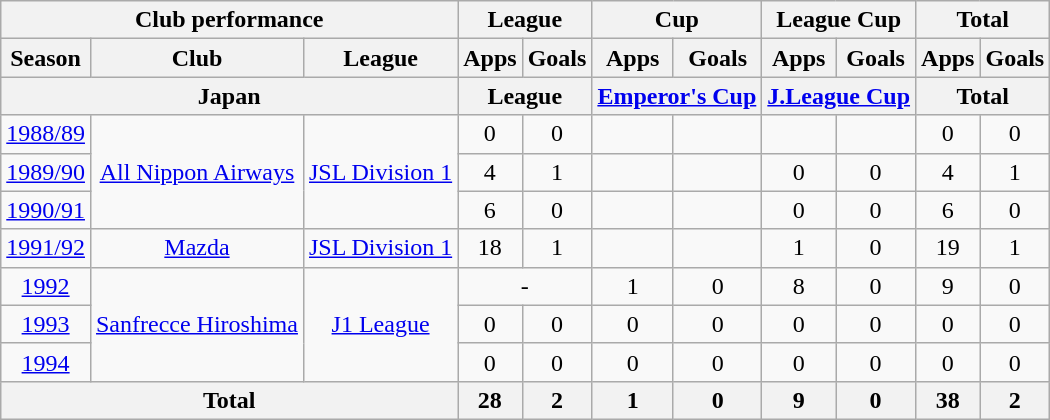<table class="wikitable" style="text-align:center;">
<tr>
<th colspan=3>Club performance</th>
<th colspan=2>League</th>
<th colspan=2>Cup</th>
<th colspan=2>League Cup</th>
<th colspan=2>Total</th>
</tr>
<tr>
<th>Season</th>
<th>Club</th>
<th>League</th>
<th>Apps</th>
<th>Goals</th>
<th>Apps</th>
<th>Goals</th>
<th>Apps</th>
<th>Goals</th>
<th>Apps</th>
<th>Goals</th>
</tr>
<tr>
<th colspan=3>Japan</th>
<th colspan=2>League</th>
<th colspan=2><a href='#'>Emperor's Cup</a></th>
<th colspan=2><a href='#'>J.League Cup</a></th>
<th colspan=2>Total</th>
</tr>
<tr>
<td><a href='#'>1988/89</a></td>
<td rowspan="3"><a href='#'>All Nippon Airways</a></td>
<td rowspan="3"><a href='#'>JSL Division 1</a></td>
<td>0</td>
<td>0</td>
<td></td>
<td></td>
<td></td>
<td></td>
<td>0</td>
<td>0</td>
</tr>
<tr>
<td><a href='#'>1989/90</a></td>
<td>4</td>
<td>1</td>
<td></td>
<td></td>
<td>0</td>
<td>0</td>
<td>4</td>
<td>1</td>
</tr>
<tr>
<td><a href='#'>1990/91</a></td>
<td>6</td>
<td>0</td>
<td></td>
<td></td>
<td>0</td>
<td>0</td>
<td>6</td>
<td>0</td>
</tr>
<tr>
<td><a href='#'>1991/92</a></td>
<td><a href='#'>Mazda</a></td>
<td><a href='#'>JSL Division 1</a></td>
<td>18</td>
<td>1</td>
<td></td>
<td></td>
<td>1</td>
<td>0</td>
<td>19</td>
<td>1</td>
</tr>
<tr>
<td><a href='#'>1992</a></td>
<td rowspan="3"><a href='#'>Sanfrecce Hiroshima</a></td>
<td rowspan="3"><a href='#'>J1 League</a></td>
<td colspan="2">-</td>
<td>1</td>
<td>0</td>
<td>8</td>
<td>0</td>
<td>9</td>
<td>0</td>
</tr>
<tr>
<td><a href='#'>1993</a></td>
<td>0</td>
<td>0</td>
<td>0</td>
<td>0</td>
<td>0</td>
<td>0</td>
<td>0</td>
<td>0</td>
</tr>
<tr>
<td><a href='#'>1994</a></td>
<td>0</td>
<td>0</td>
<td>0</td>
<td>0</td>
<td>0</td>
<td>0</td>
<td>0</td>
<td>0</td>
</tr>
<tr>
<th colspan=3>Total</th>
<th>28</th>
<th>2</th>
<th>1</th>
<th>0</th>
<th>9</th>
<th>0</th>
<th>38</th>
<th>2</th>
</tr>
</table>
